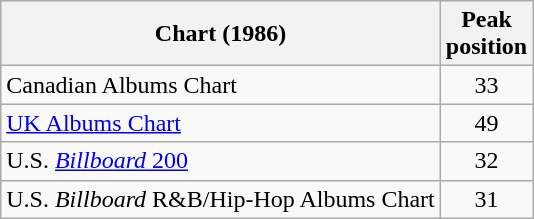<table class="wikitable sortable">
<tr>
<th>Chart (1986)</th>
<th>Peak<br>position</th>
</tr>
<tr>
<td align="left">Canadian Albums Chart</td>
<td style="text-align:center;">33</td>
</tr>
<tr>
<td align="left"><a href='#'>UK Albums Chart</a></td>
<td style="text-align:center;">49</td>
</tr>
<tr>
<td align="left">U.S. <a href='#'><em>Billboard</em> 200</a></td>
<td style="text-align:center;">32</td>
</tr>
<tr>
<td align="left">U.S. <em>Billboard</em> R&B/Hip-Hop Albums Chart</td>
<td style="text-align:center;">31</td>
</tr>
</table>
